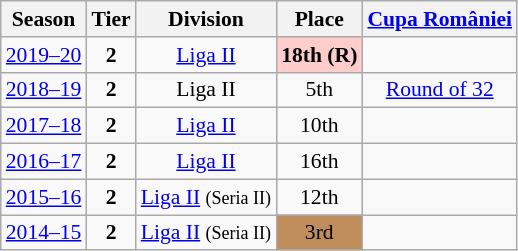<table class="wikitable" style="text-align:center; font-size:90%">
<tr>
<th>Season</th>
<th>Tier</th>
<th>Division</th>
<th>Place</th>
<th><a href='#'>Cupa României</a></th>
</tr>
<tr>
<td><a href='#'>2019–20</a></td>
<td><strong>2</strong></td>
<td><a href='#'>Liga II</a></td>
<td align=center bgcolor=#FFCCCC><strong>18th</strong> <strong>(R)</strong></td>
<td></td>
</tr>
<tr>
<td><a href='#'>2018–19</a></td>
<td><strong>2</strong></td>
<td>Liga II</td>
<td>5th</td>
<td><a href='#'>Round of 32</a></td>
</tr>
<tr>
<td><a href='#'>2017–18</a></td>
<td><strong>2</strong></td>
<td><a href='#'>Liga II</a></td>
<td>10th</td>
<td></td>
</tr>
<tr>
<td><a href='#'>2016–17</a></td>
<td><strong>2</strong></td>
<td><a href='#'>Liga II</a></td>
<td>16th</td>
<td></td>
</tr>
<tr>
<td><a href='#'>2015–16</a></td>
<td><strong>2</strong></td>
<td><a href='#'>Liga II</a> <small>(Seria II)</small></td>
<td>12th</td>
<td></td>
</tr>
<tr>
<td><a href='#'>2014–15</a></td>
<td><strong>2</strong></td>
<td><a href='#'>Liga II</a> <small>(Seria II)</small></td>
<td align=center bgcolor=#BF8D5B>3rd</td>
<td></td>
</tr>
</table>
